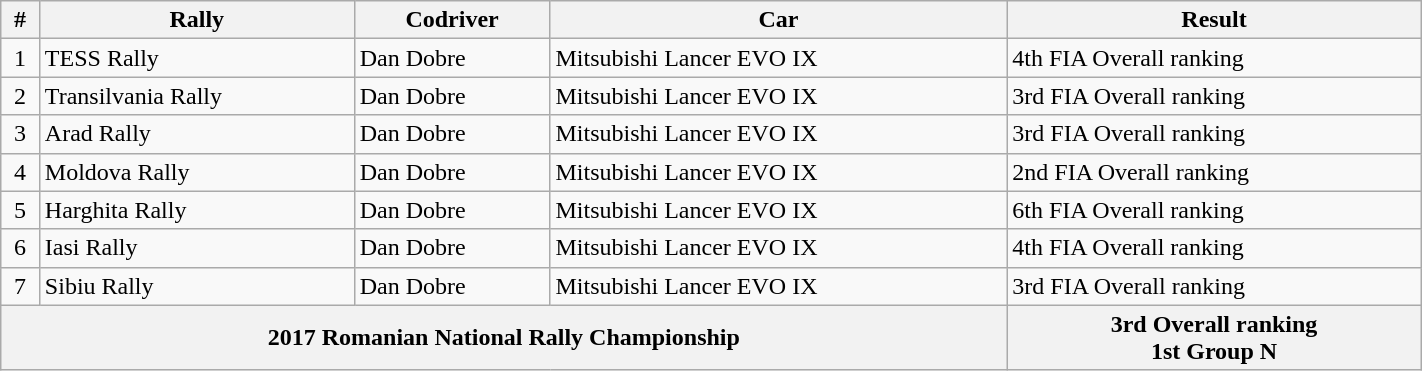<table class="wikitable" width="75%">
<tr>
<th>#</th>
<th>Rally</th>
<th>Codriver</th>
<th>Car</th>
<th>Result</th>
</tr>
<tr>
<td align="center">1</td>
<td>TESS Rally</td>
<td>Dan Dobre</td>
<td>Mitsubishi Lancer EVO IX</td>
<td>4th FIA Overall ranking</td>
</tr>
<tr>
<td align="center">2</td>
<td>Transilvania Rally</td>
<td>Dan Dobre</td>
<td>Mitsubishi Lancer EVO IX</td>
<td>3rd FIA Overall ranking</td>
</tr>
<tr>
<td align="center">3</td>
<td>Arad Rally</td>
<td>Dan Dobre</td>
<td>Mitsubishi Lancer EVO IX</td>
<td>3rd FIA Overall ranking</td>
</tr>
<tr>
<td align="center">4</td>
<td>Moldova Rally</td>
<td>Dan Dobre</td>
<td>Mitsubishi Lancer EVO IX</td>
<td>2nd FIA Overall ranking</td>
</tr>
<tr>
<td align="center">5</td>
<td>Harghita Rally</td>
<td>Dan Dobre</td>
<td>Mitsubishi Lancer EVO IX</td>
<td>6th FIA Overall ranking</td>
</tr>
<tr>
<td align="center">6</td>
<td>Iasi Rally</td>
<td>Dan Dobre</td>
<td>Mitsubishi Lancer EVO IX</td>
<td>4th FIA Overall ranking</td>
</tr>
<tr>
<td align="center">7</td>
<td>Sibiu Rally</td>
<td>Dan Dobre</td>
<td>Mitsubishi Lancer EVO IX</td>
<td>3rd FIA Overall ranking</td>
</tr>
<tr>
<th scope="row" colspan=4>2017 Romanian National Rally Championship</th>
<th>3rd Overall ranking <br> 1st Group N</th>
</tr>
</table>
